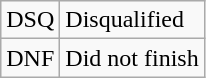<table class="wikitable">
<tr>
<td style="text-align:center;">DSQ</td>
<td>Disqualified</td>
</tr>
<tr>
<td style="text-align:center;">DNF</td>
<td>Did not finish</td>
</tr>
</table>
